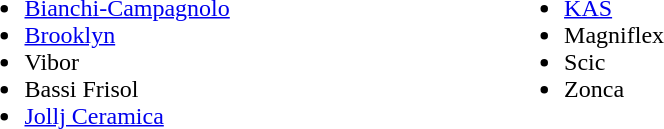<table>
<tr>
<td style="vertical-align:top; width:25%;"><br><ul><li><a href='#'>Bianchi-Campagnolo</a></li><li><a href='#'>Brooklyn</a></li><li>Vibor</li><li>Bassi Frisol</li><li><a href='#'>Jollj Ceramica</a></li></ul></td>
<td style="vertical-align:top; width:25%;"><br><ul><li><a href='#'>KAS</a></li><li>Magniflex</li><li>Scic</li><li>Zonca</li></ul></td>
</tr>
</table>
